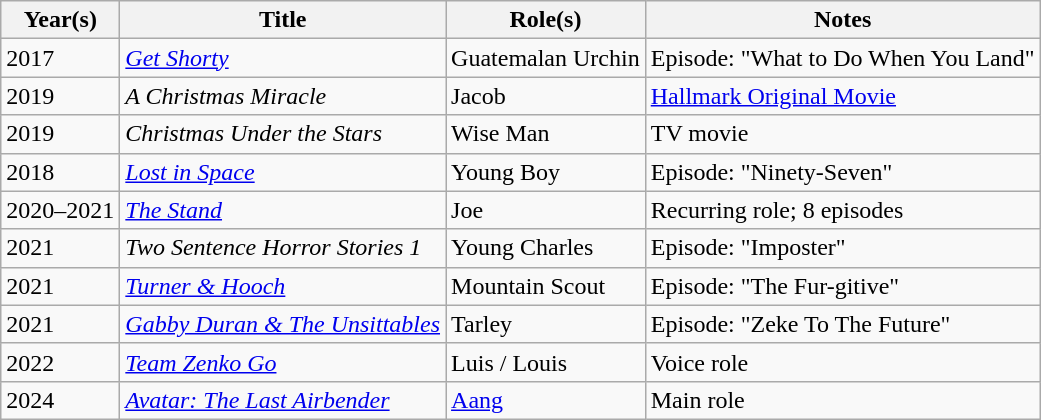<table class="wikitable sortable plainrowheaders">
<tr>
<th scope="col">Year(s)</th>
<th scope="col">Title</th>
<th scope="col">Role(s)</th>
<th scope="col">Notes</th>
</tr>
<tr>
<td>2017</td>
<td scope="row"><em><a href='#'>Get Shorty</a></em></td>
<td>Guatemalan Urchin</td>
<td>Episode: "What to Do When You Land"</td>
</tr>
<tr>
<td>2019</td>
<td scope="row" data-sort-value="Christmas Miracle, A"><em>A Christmas Miracle</em></td>
<td>Jacob</td>
<td><a href='#'>Hallmark Original Movie</a></td>
</tr>
<tr>
<td>2019</td>
<td scope="row"><em>Christmas Under the Stars</em></td>
<td>Wise Man</td>
<td>TV movie</td>
</tr>
<tr>
<td>2018</td>
<td scope="row"><em><a href='#'>Lost in Space</a></em></td>
<td>Young Boy</td>
<td>Episode: "Ninety-Seven"</td>
</tr>
<tr>
<td>2020–2021</td>
<td scope="row" data-sort-value="Stand, The"><em><a href='#'>The Stand</a></em></td>
<td>Joe</td>
<td>Recurring role; 8 episodes</td>
</tr>
<tr>
<td>2021</td>
<td scope="row"><em>Two Sentence Horror Stories 1</em></td>
<td>Young Charles</td>
<td>Episode: "Imposter"</td>
</tr>
<tr>
<td>2021</td>
<td scope="row"><em><a href='#'>Turner & Hooch</a></em></td>
<td>Mountain Scout</td>
<td>Episode: "The Fur-gitive"</td>
</tr>
<tr>
<td>2021</td>
<td scope="row"><em><a href='#'>Gabby Duran & The Unsittables</a></em></td>
<td>Tarley</td>
<td>Episode: "Zeke To The Future"</td>
</tr>
<tr>
<td>2022</td>
<td scope="row"><em><a href='#'>Team Zenko Go</a></em></td>
<td>Luis / Louis</td>
<td>Voice role</td>
</tr>
<tr>
<td>2024</td>
<td scope="row"><em><a href='#'>Avatar: The Last Airbender</a></em></td>
<td><a href='#'>Aang</a></td>
<td>Main role</td>
</tr>
</table>
